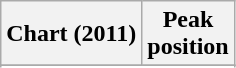<table class="wikitable sortable plainrowheaders" style="text-align:center">
<tr>
<th scope="col">Chart (2011)</th>
<th scope="col">Peak<br>position</th>
</tr>
<tr>
</tr>
<tr>
</tr>
</table>
